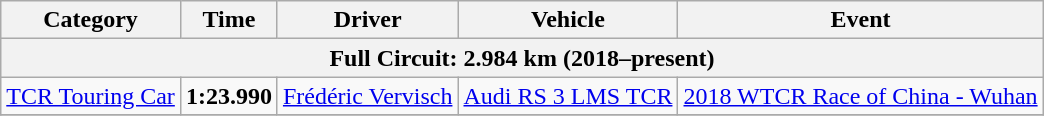<table class="wikitable">
<tr>
<th>Category</th>
<th>Time</th>
<th>Driver</th>
<th>Vehicle</th>
<th>Event</th>
</tr>
<tr>
<th colspan=5>Full Circuit: 2.984 km (2018–present)</th>
</tr>
<tr>
<td><a href='#'>TCR Touring Car</a></td>
<td><strong>1:23.990</strong></td>
<td><a href='#'>Frédéric Vervisch</a></td>
<td><a href='#'>Audi RS 3 LMS TCR</a></td>
<td><a href='#'>2018 WTCR Race of China - Wuhan</a></td>
</tr>
<tr>
</tr>
</table>
